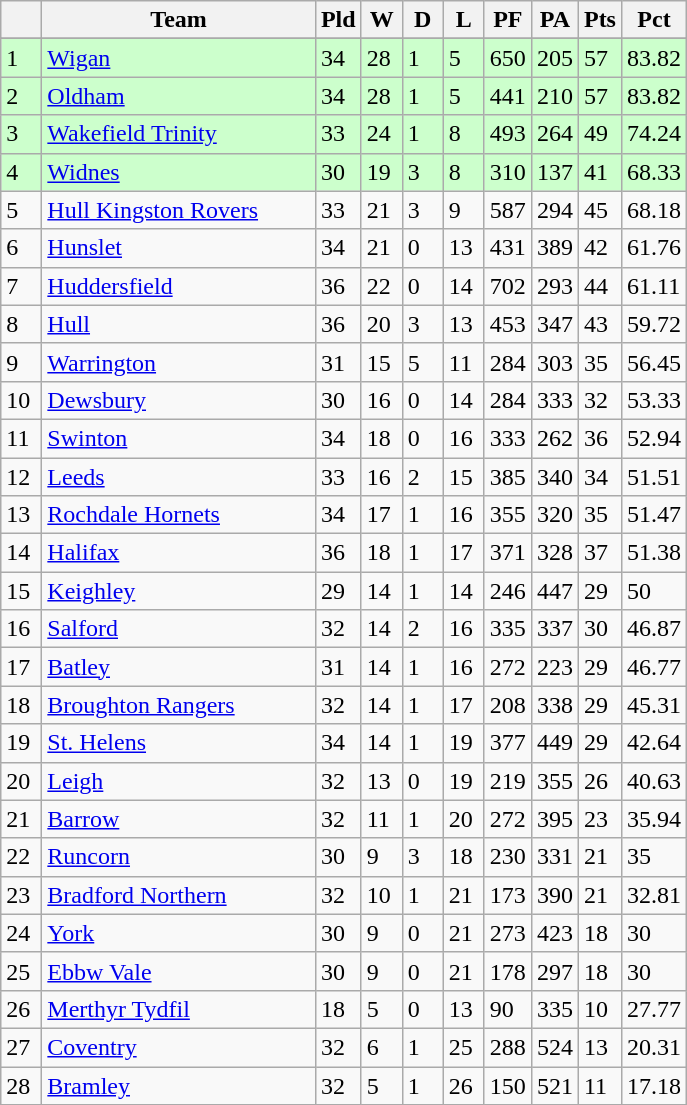<table class="wikitable" style="text-align:center;">
<tr>
<th width=20 abbr="Position"></th>
<th width=175>Team</th>
<th width=20 abbr="Played">Pld</th>
<th width=20 abbr="Won">W</th>
<th width=20 abbr="Drawn">D</th>
<th width=20 abbr="Lost">L</th>
<th width=20 abbr="Points for">PF</th>
<th width=20 abbr="Points against">PA</th>
<th width=20 abbr="Points">Pts</th>
<th width=20 abbr=”Win Percentage”>Pct</th>
</tr>
<tr>
</tr>
<tr align=left style="background:#ccffcc;color:">
<td>1</td>
<td><a href='#'>Wigan</a></td>
<td>34</td>
<td>28</td>
<td>1</td>
<td>5</td>
<td>650</td>
<td>205</td>
<td>57</td>
<td>83.82</td>
</tr>
<tr align=left style="background:#ccffcc;color:">
<td>2</td>
<td><a href='#'>Oldham</a></td>
<td>34</td>
<td>28</td>
<td>1</td>
<td>5</td>
<td>441</td>
<td>210</td>
<td>57</td>
<td>83.82</td>
</tr>
<tr align=left style="background:#ccffcc;color:">
<td>3</td>
<td><a href='#'>Wakefield Trinity</a></td>
<td>33</td>
<td>24</td>
<td>1</td>
<td>8</td>
<td>493</td>
<td>264</td>
<td>49</td>
<td>74.24</td>
</tr>
<tr align=left style="background:#ccffcc;color:">
<td>4</td>
<td><a href='#'>Widnes</a></td>
<td>30</td>
<td>19</td>
<td>3</td>
<td>8</td>
<td>310</td>
<td>137</td>
<td>41</td>
<td>68.33</td>
</tr>
<tr align=left style="background:">
<td>5</td>
<td><a href='#'>Hull Kingston Rovers</a></td>
<td>33</td>
<td>21</td>
<td>3</td>
<td>9</td>
<td>587</td>
<td>294</td>
<td>45</td>
<td>68.18</td>
</tr>
<tr align=left style="background:">
<td>6</td>
<td><a href='#'>Hunslet</a></td>
<td>34</td>
<td>21</td>
<td>0</td>
<td>13</td>
<td>431</td>
<td>389</td>
<td>42</td>
<td>61.76</td>
</tr>
<tr align=left style="background:">
<td>7</td>
<td><a href='#'>Huddersfield</a></td>
<td>36</td>
<td>22</td>
<td>0</td>
<td>14</td>
<td>702</td>
<td>293</td>
<td>44</td>
<td>61.11</td>
</tr>
<tr align=left style="background:">
<td>8</td>
<td><a href='#'>Hull</a></td>
<td>36</td>
<td>20</td>
<td>3</td>
<td>13</td>
<td>453</td>
<td>347</td>
<td>43</td>
<td>59.72</td>
</tr>
<tr align=left style="background:">
<td>9</td>
<td><a href='#'>Warrington</a></td>
<td>31</td>
<td>15</td>
<td>5</td>
<td>11</td>
<td>284</td>
<td>303</td>
<td>35</td>
<td>56.45</td>
</tr>
<tr align=left style="background:">
<td>10</td>
<td><a href='#'>Dewsbury</a></td>
<td>30</td>
<td>16</td>
<td>0</td>
<td>14</td>
<td>284</td>
<td>333</td>
<td>32</td>
<td>53.33</td>
</tr>
<tr align=left style="background:">
<td>11</td>
<td><a href='#'>Swinton</a></td>
<td>34</td>
<td>18</td>
<td>0</td>
<td>16</td>
<td>333</td>
<td>262</td>
<td>36</td>
<td>52.94</td>
</tr>
<tr align=left style="background:">
<td>12</td>
<td><a href='#'>Leeds</a></td>
<td>33</td>
<td>16</td>
<td>2</td>
<td>15</td>
<td>385</td>
<td>340</td>
<td>34</td>
<td>51.51</td>
</tr>
<tr align=left style="background:">
<td>13</td>
<td><a href='#'>Rochdale Hornets</a></td>
<td>34</td>
<td>17</td>
<td>1</td>
<td>16</td>
<td>355</td>
<td>320</td>
<td>35</td>
<td>51.47</td>
</tr>
<tr align=left style="background:">
<td>14</td>
<td><a href='#'>Halifax</a></td>
<td>36</td>
<td>18</td>
<td>1</td>
<td>17</td>
<td>371</td>
<td>328</td>
<td>37</td>
<td>51.38</td>
</tr>
<tr align=left style="background:">
<td>15</td>
<td><a href='#'>Keighley</a></td>
<td>29</td>
<td>14</td>
<td>1</td>
<td>14</td>
<td>246</td>
<td>447</td>
<td>29</td>
<td>50</td>
</tr>
<tr align=left style="background:">
<td>16</td>
<td><a href='#'>Salford</a></td>
<td>32</td>
<td>14</td>
<td>2</td>
<td>16</td>
<td>335</td>
<td>337</td>
<td>30</td>
<td>46.87</td>
</tr>
<tr align=left style="background:">
<td>17</td>
<td><a href='#'>Batley</a></td>
<td>31</td>
<td>14</td>
<td>1</td>
<td>16</td>
<td>272</td>
<td>223</td>
<td>29</td>
<td>46.77</td>
</tr>
<tr align=left style="background:">
<td>18</td>
<td><a href='#'>Broughton Rangers</a></td>
<td>32</td>
<td>14</td>
<td>1</td>
<td>17</td>
<td>208</td>
<td>338</td>
<td>29</td>
<td>45.31</td>
</tr>
<tr align=left style="background:">
<td>19</td>
<td><a href='#'>St. Helens</a></td>
<td>34</td>
<td>14</td>
<td>1</td>
<td>19</td>
<td>377</td>
<td>449</td>
<td>29</td>
<td>42.64</td>
</tr>
<tr align=left style="background:">
<td>20</td>
<td><a href='#'>Leigh</a></td>
<td>32</td>
<td>13</td>
<td>0</td>
<td>19</td>
<td>219</td>
<td>355</td>
<td>26</td>
<td>40.63</td>
</tr>
<tr align=left style="background:">
<td>21</td>
<td><a href='#'>Barrow</a></td>
<td>32</td>
<td>11</td>
<td>1</td>
<td>20</td>
<td>272</td>
<td>395</td>
<td>23</td>
<td>35.94</td>
</tr>
<tr align=left style="background:">
<td>22</td>
<td><a href='#'>Runcorn</a></td>
<td>30</td>
<td>9</td>
<td>3</td>
<td>18</td>
<td>230</td>
<td>331</td>
<td>21</td>
<td>35</td>
</tr>
<tr align=left style="background:">
<td>23</td>
<td><a href='#'>Bradford Northern</a></td>
<td>32</td>
<td>10</td>
<td>1</td>
<td>21</td>
<td>173</td>
<td>390</td>
<td>21</td>
<td>32.81</td>
</tr>
<tr align=left style="background:">
<td>24</td>
<td><a href='#'>York</a></td>
<td>30</td>
<td>9</td>
<td>0</td>
<td>21</td>
<td>273</td>
<td>423</td>
<td>18</td>
<td>30</td>
</tr>
<tr align=left style="background:">
<td>25</td>
<td><a href='#'>Ebbw Vale</a></td>
<td>30</td>
<td>9</td>
<td>0</td>
<td>21</td>
<td>178</td>
<td>297</td>
<td>18</td>
<td>30</td>
</tr>
<tr align=left style="background:">
<td>26</td>
<td><a href='#'>Merthyr Tydfil</a></td>
<td>18</td>
<td>5</td>
<td>0</td>
<td>13</td>
<td>90</td>
<td>335</td>
<td>10</td>
<td>27.77</td>
</tr>
<tr align=left style="background:">
<td>27</td>
<td><a href='#'>Coventry</a></td>
<td>32</td>
<td>6</td>
<td>1</td>
<td>25</td>
<td>288</td>
<td>524</td>
<td>13</td>
<td>20.31</td>
</tr>
<tr align=left style="background:">
<td>28</td>
<td><a href='#'>Bramley</a></td>
<td>32</td>
<td>5</td>
<td>1</td>
<td>26</td>
<td>150</td>
<td>521</td>
<td>11</td>
<td>17.18</td>
</tr>
<tr>
</tr>
</table>
